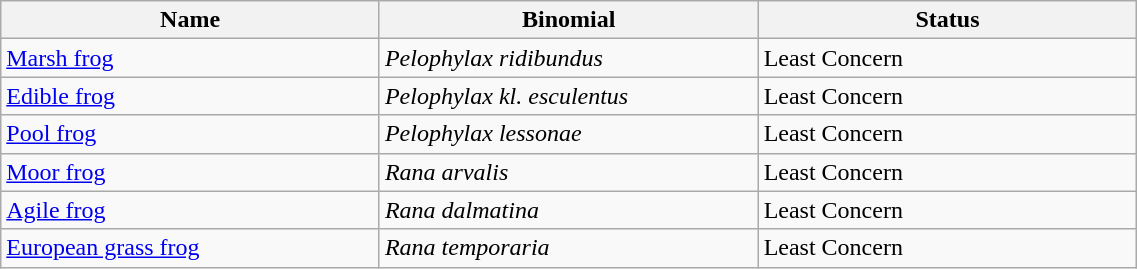<table width=60% class="wikitable">
<tr>
<th width=20%>Name</th>
<th width=20%>Binomial</th>
<th width=20%>Status</th>
</tr>
<tr>
<td><a href='#'>Marsh frog</a><br></td>
<td><em>Pelophylax ridibundus</em></td>
<td>Least Concern</td>
</tr>
<tr>
<td><a href='#'>Edible frog</a><br></td>
<td><em>Pelophylax kl. esculentus</em></td>
<td>Least Concern</td>
</tr>
<tr>
<td><a href='#'>Pool frog</a><br></td>
<td><em>Pelophylax lessonae</em></td>
<td>Least Concern</td>
</tr>
<tr>
<td><a href='#'>Moor frog</a><br></td>
<td><em>Rana arvalis</em></td>
<td>Least Concern</td>
</tr>
<tr>
<td><a href='#'>Agile frog</a><br></td>
<td><em>Rana dalmatina</em></td>
<td>Least Concern</td>
</tr>
<tr>
<td><a href='#'>European grass frog</a><br></td>
<td><em>Rana temporaria</em></td>
<td>Least Concern</td>
</tr>
</table>
